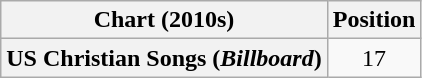<table class="wikitable plainrowheaders" style="text-align:center">
<tr>
<th scope="col">Chart (2010s)</th>
<th scope="col">Position</th>
</tr>
<tr>
<th scope="row">US Christian Songs (<em>Billboard</em>)</th>
<td>17</td>
</tr>
</table>
